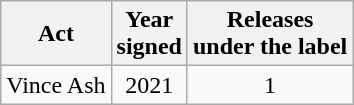<table class="wikitable">
<tr>
<th>Act</th>
<th>Year <br>signed</th>
<th>Releases <br>under the label</th>
</tr>
<tr>
<td>Vince Ash</td>
<td style="text-align:center;">2021</td>
<td style="text-align:center;">1</td>
</tr>
</table>
